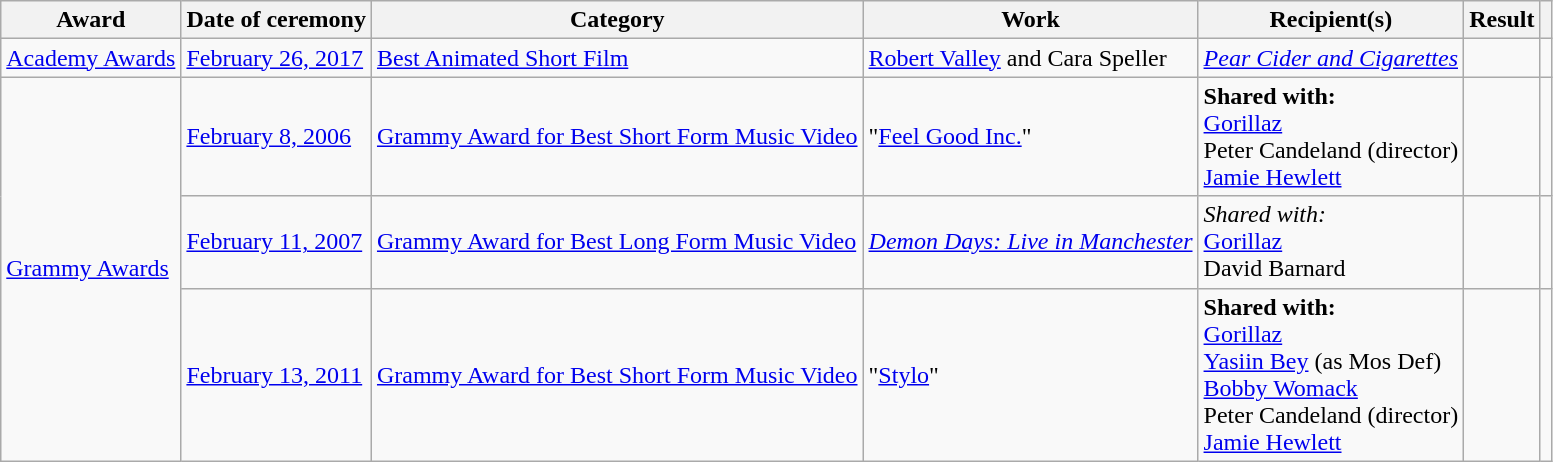<table class="wikitable sortable">
<tr>
<th>Award</th>
<th>Date of ceremony</th>
<th>Category</th>
<th>Work</th>
<th>Recipient(s)</th>
<th>Result</th>
<th scope="col" class="unsortable"></th>
</tr>
<tr>
<td><a href='#'>Academy Awards</a></td>
<td><a href='#'>February 26, 2017</a></td>
<td><a href='#'>Best Animated Short Film</a></td>
<td><a href='#'>Robert Valley</a> and Cara Speller</td>
<td><em><a href='#'>Pear Cider and Cigarettes</a></em></td>
<td></td>
<td style="text-align:center;"></td>
</tr>
<tr>
<td rowspan="3"><a href='#'>Grammy Awards</a></td>
<td><a href='#'>February 8, 2006</a></td>
<td><a href='#'>Grammy Award for Best Short Form Music Video</a></td>
<td>"<a href='#'>Feel Good Inc.</a>"</td>
<td><strong>Shared with:</strong><br><a href='#'>Gorillaz</a><br>Peter Candeland (director)<br><a href='#'>Jamie Hewlett</a></td>
<td></td>
<td style="text-align:center;"></td>
</tr>
<tr>
<td><a href='#'>February 11, 2007</a></td>
<td><a href='#'>Grammy Award for Best Long Form Music Video</a></td>
<td><em><a href='#'>Demon Days: Live in Manchester</a></em></td>
<td><em>Shared with:</em><br><a href='#'>Gorillaz</a><br>David Barnard</td>
<td></td>
<td style="text-align:center;"></td>
</tr>
<tr>
<td><a href='#'>February 13, 2011</a></td>
<td><a href='#'>Grammy Award for Best Short Form Music Video</a></td>
<td>"<a href='#'>Stylo</a>"</td>
<td><strong>Shared with:</strong><br><a href='#'>Gorillaz</a><br><a href='#'>Yasiin Bey</a> (as Mos Def)<br><a href='#'>Bobby Womack</a><br>Peter Candeland (director)<br><a href='#'>Jamie Hewlett</a></td>
<td></td>
<td style="text-align:center;"></td>
</tr>
</table>
